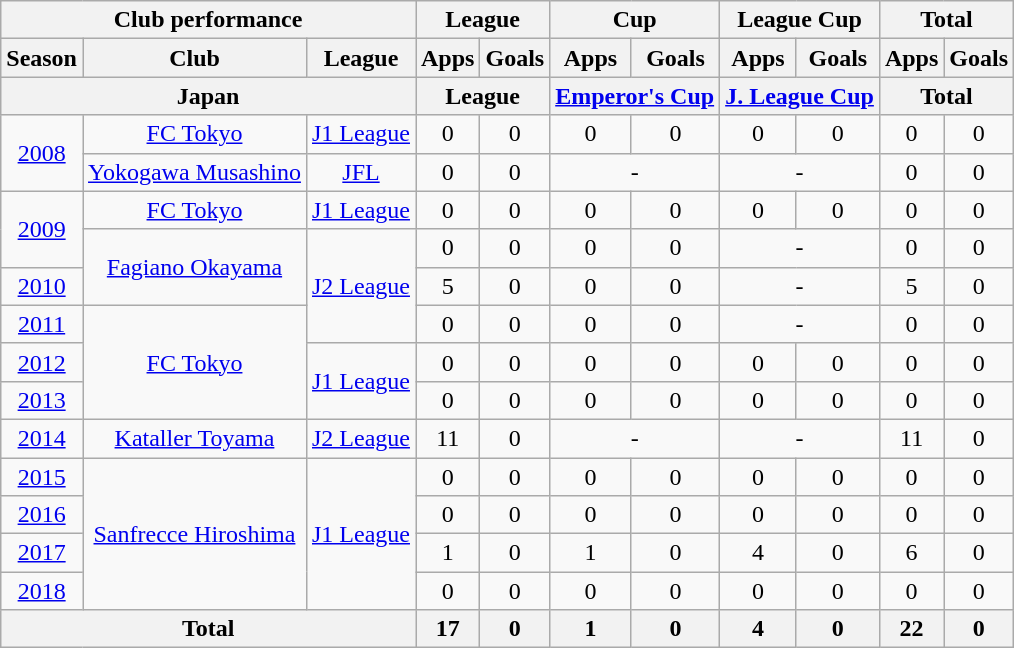<table class="wikitable" style="text-align:center;">
<tr>
<th colspan=3>Club performance</th>
<th colspan=2>League</th>
<th colspan=2>Cup</th>
<th colspan=2>League Cup</th>
<th colspan=2>Total</th>
</tr>
<tr>
<th>Season</th>
<th>Club</th>
<th>League</th>
<th>Apps</th>
<th>Goals</th>
<th>Apps</th>
<th>Goals</th>
<th>Apps</th>
<th>Goals</th>
<th>Apps</th>
<th>Goals</th>
</tr>
<tr>
<th colspan=3>Japan</th>
<th colspan=2>League</th>
<th colspan=2><a href='#'>Emperor's Cup</a></th>
<th colspan=2><a href='#'>J. League Cup</a></th>
<th colspan=2>Total</th>
</tr>
<tr>
<td rowspan="2"><a href='#'>2008</a></td>
<td><a href='#'>FC Tokyo</a></td>
<td><a href='#'>J1 League</a></td>
<td>0</td>
<td>0</td>
<td>0</td>
<td>0</td>
<td>0</td>
<td>0</td>
<td>0</td>
<td>0</td>
</tr>
<tr>
<td><a href='#'>Yokogawa Musashino</a></td>
<td><a href='#'>JFL</a></td>
<td>0</td>
<td>0</td>
<td colspan="2">-</td>
<td colspan="2">-</td>
<td>0</td>
<td>0</td>
</tr>
<tr>
<td rowspan="2"><a href='#'>2009</a></td>
<td><a href='#'>FC Tokyo</a></td>
<td><a href='#'>J1 League</a></td>
<td>0</td>
<td>0</td>
<td>0</td>
<td>0</td>
<td>0</td>
<td>0</td>
<td>0</td>
<td>0</td>
</tr>
<tr>
<td rowspan="2"><a href='#'>Fagiano Okayama</a></td>
<td rowspan="3"><a href='#'>J2 League</a></td>
<td>0</td>
<td>0</td>
<td>0</td>
<td>0</td>
<td colspan="2">-</td>
<td>0</td>
<td>0</td>
</tr>
<tr>
<td><a href='#'>2010</a></td>
<td>5</td>
<td>0</td>
<td>0</td>
<td>0</td>
<td colspan="2">-</td>
<td>5</td>
<td>0</td>
</tr>
<tr>
<td><a href='#'>2011</a></td>
<td rowspan="3"><a href='#'>FC Tokyo</a></td>
<td>0</td>
<td>0</td>
<td>0</td>
<td>0</td>
<td colspan="2">-</td>
<td>0</td>
<td>0</td>
</tr>
<tr>
<td><a href='#'>2012</a></td>
<td rowspan="2"><a href='#'>J1 League</a></td>
<td>0</td>
<td>0</td>
<td>0</td>
<td>0</td>
<td>0</td>
<td>0</td>
<td>0</td>
<td>0</td>
</tr>
<tr>
<td><a href='#'>2013</a></td>
<td>0</td>
<td>0</td>
<td>0</td>
<td>0</td>
<td>0</td>
<td>0</td>
<td>0</td>
<td>0</td>
</tr>
<tr>
<td><a href='#'>2014</a></td>
<td><a href='#'>Kataller Toyama</a></td>
<td><a href='#'>J2 League</a></td>
<td>11</td>
<td>0</td>
<td colspan="2">-</td>
<td colspan="2">-</td>
<td>11</td>
<td>0</td>
</tr>
<tr>
<td><a href='#'>2015</a></td>
<td rowspan="4"><a href='#'>Sanfrecce Hiroshima</a></td>
<td rowspan="4"><a href='#'>J1 League</a></td>
<td>0</td>
<td>0</td>
<td>0</td>
<td>0</td>
<td>0</td>
<td>0</td>
<td>0</td>
<td>0</td>
</tr>
<tr>
<td><a href='#'>2016</a></td>
<td>0</td>
<td>0</td>
<td>0</td>
<td>0</td>
<td>0</td>
<td>0</td>
<td>0</td>
<td>0</td>
</tr>
<tr>
<td><a href='#'>2017</a></td>
<td>1</td>
<td>0</td>
<td>1</td>
<td>0</td>
<td>4</td>
<td>0</td>
<td>6</td>
<td>0</td>
</tr>
<tr>
<td><a href='#'>2018</a></td>
<td>0</td>
<td>0</td>
<td>0</td>
<td>0</td>
<td>0</td>
<td>0</td>
<td>0</td>
<td>0</td>
</tr>
<tr>
<th colspan=3>Total</th>
<th>17</th>
<th>0</th>
<th>1</th>
<th>0</th>
<th>4</th>
<th>0</th>
<th>22</th>
<th>0</th>
</tr>
</table>
